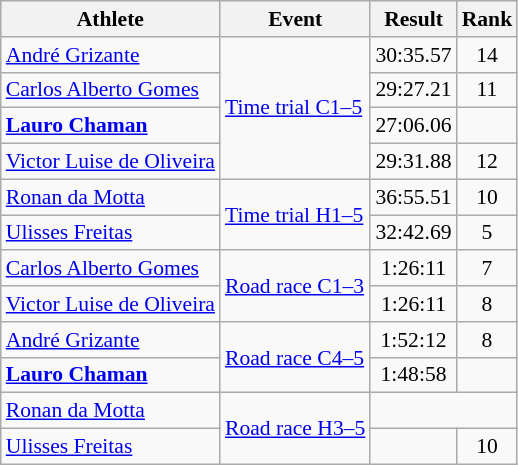<table class=wikitable style="font-size:90%">
<tr>
<th>Athlete</th>
<th>Event</th>
<th>Result</th>
<th>Rank</th>
</tr>
<tr align=center>
<td align=left><a href='#'>André Grizante</a></td>
<td align=left rowspan=4><a href='#'>Time trial C1–5</a></td>
<td>30:35.57</td>
<td>14</td>
</tr>
<tr align=center>
<td align=left><a href='#'>Carlos Alberto Gomes</a></td>
<td>29:27.21</td>
<td>11</td>
</tr>
<tr align=center>
<td align=left><strong><a href='#'>Lauro Chaman</a></strong></td>
<td>27:06.06</td>
<td></td>
</tr>
<tr align=center>
<td align=left><a href='#'>Victor Luise de Oliveira</a></td>
<td>29:31.88</td>
<td>12</td>
</tr>
<tr align=center>
<td align=left><a href='#'>Ronan da Motta</a></td>
<td align=left rowspan=2><a href='#'>Time trial H1–5</a></td>
<td>36:55.51</td>
<td>10</td>
</tr>
<tr align=center>
<td align=left><a href='#'>Ulisses Freitas</a></td>
<td>32:42.69</td>
<td>5</td>
</tr>
<tr align=center>
<td align=left><a href='#'>Carlos Alberto Gomes</a></td>
<td align=left rowspan=2><a href='#'>Road race C1–3</a></td>
<td>1:26:11</td>
<td>7</td>
</tr>
<tr align=center>
<td align=left><a href='#'>Victor Luise de Oliveira</a></td>
<td>1:26:11</td>
<td>8</td>
</tr>
<tr align=center>
<td align=left><a href='#'>André Grizante</a></td>
<td align=left rowspan=2><a href='#'>Road race C4–5</a></td>
<td>1:52:12</td>
<td>8</td>
</tr>
<tr align=center>
<td align=left><strong><a href='#'>Lauro Chaman</a></strong></td>
<td>1:48:58</td>
<td></td>
</tr>
<tr align=center>
<td align=left><a href='#'>Ronan da Motta</a></td>
<td align=left rowspan=2><a href='#'>Road race H3–5</a></td>
<td colspan=2></td>
</tr>
<tr align=center>
<td align=left><a href='#'>Ulisses Freitas</a></td>
<td></td>
<td>10</td>
</tr>
</table>
